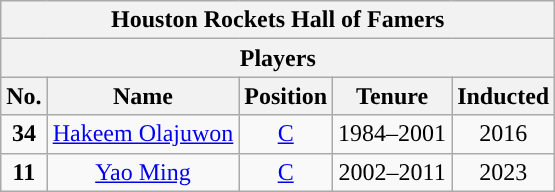<table class="wikitable" style="text-align:center">
<tr>
<th colspan="5">Houston Rockets Hall of Famers</th>
</tr>
<tr>
<th colspan="5" style="text-align:center; ">Players</th>
</tr>
<tr>
<th>No.</th>
<th>Name</th>
<th>Position</th>
<th>Tenure</th>
<th>Inducted</th>
</tr>
<tr>
<td><strong>34</strong></td>
<td><a href='#'>Hakeem Olajuwon</a></td>
<td><a href='#'>C</a></td>
<td>1984–2001</td>
<td>2016</td>
</tr>
<tr>
<td><strong>11</strong></td>
<td><a href='#'>Yao Ming</a></td>
<td><a href='#'>C</a></td>
<td>2002–2011</td>
<td>2023</td>
</tr>
</table>
